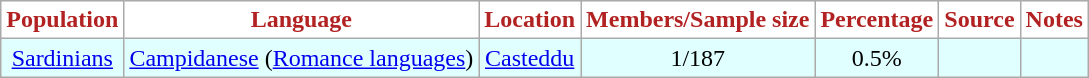<table class="wikitable sortable">
<tr style="text-align:center; background:;">
<td align="center" style="background:White; color:FireBrick;"><strong>Population</strong></td>
<td align="center" style="background:White; color:FireBrick;"><strong>Language</strong></td>
<td align="center" style="background:White; color:FireBrick;"><strong>Location</strong></td>
<td align="center" style="background:White; color:FireBrick;"><strong>Members/Sample size</strong></td>
<td align="center" style="background:White; color:FireBrick;"><strong>Percentage</strong></td>
<td align="center" style="background:White; color:FireBrick;"><strong>Source</strong></td>
<td align="center" style="background:White; color:FireBrick;"><strong>Notes</strong></td>
</tr>
<tr align="center" style="background:LightCyan; color:*000*;">
<td><a href='#'>Sardinians</a></td>
<td><a href='#'>Campidanese</a> (<a href='#'>Romance languages</a>)</td>
<td><a href='#'>Casteddu</a></td>
<td>1/187</td>
<td>0.5%</td>
<td></td>
<td></td>
</tr>
</table>
